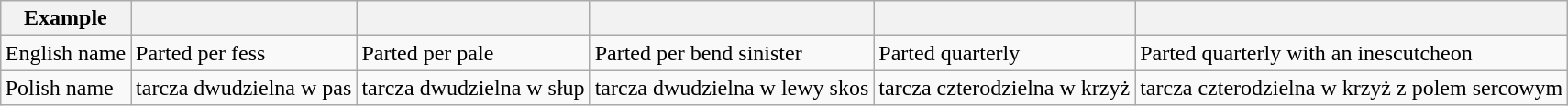<table class="wikitable" style="margin:1em auto;">
<tr>
<th>Example</th>
<th></th>
<th></th>
<th></th>
<th></th>
<th></th>
</tr>
<tr>
<td>English name</td>
<td>Parted per fess</td>
<td>Parted per pale</td>
<td>Parted per bend sinister</td>
<td>Parted quarterly</td>
<td>Parted quarterly with an inescutcheon</td>
</tr>
<tr>
<td>Polish name</td>
<td>tarcza dwudzielna w pas</td>
<td>tarcza dwudzielna w słup</td>
<td>tarcza dwudzielna w lewy skos</td>
<td>tarcza czterodzielna w krzyż</td>
<td>tarcza czterodzielna w krzyż z polem sercowym</td>
</tr>
</table>
